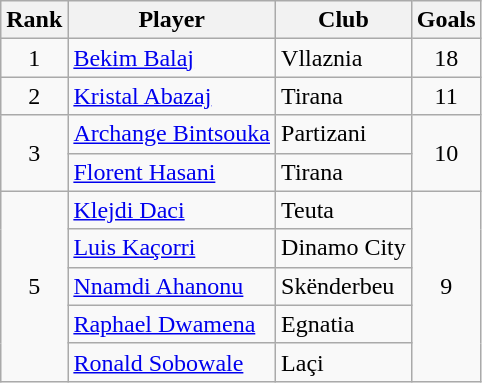<table class="wikitable" style="text-align:center">
<tr>
<th>Rank</th>
<th>Player</th>
<th>Club</th>
<th>Goals</th>
</tr>
<tr>
<td rowspan="1">1</td>
<td align="left"> <a href='#'>Bekim Balaj</a></td>
<td align="left">Vllaznia</td>
<td rowspan="1">18</td>
</tr>
<tr>
<td rowspan="1">2</td>
<td align="left"> <a href='#'>Kristal Abazaj</a></td>
<td align="left">Tirana</td>
<td rowspan="1">11</td>
</tr>
<tr>
<td rowspan="2">3</td>
<td align="left"> <a href='#'>Archange Bintsouka</a></td>
<td align="left">Partizani</td>
<td rowspan="2">10</td>
</tr>
<tr>
<td align="left"> <a href='#'>Florent Hasani</a></td>
<td align="left">Tirana</td>
</tr>
<tr>
<td rowspan="5">5</td>
<td align="left"> <a href='#'>Klejdi Daci</a></td>
<td align="left">Teuta</td>
<td rowspan="5">9</td>
</tr>
<tr>
<td align="left"> <a href='#'>Luis Kaçorri</a></td>
<td align="left">Dinamo City</td>
</tr>
<tr>
<td align="left"> <a href='#'>Nnamdi Ahanonu</a></td>
<td align="left">Skënderbeu</td>
</tr>
<tr>
<td align="left"> <a href='#'>Raphael Dwamena</a></td>
<td align="left">Egnatia</td>
</tr>
<tr>
<td align="left"> <a href='#'>Ronald Sobowale</a></td>
<td align="left">Laçi</td>
</tr>
</table>
